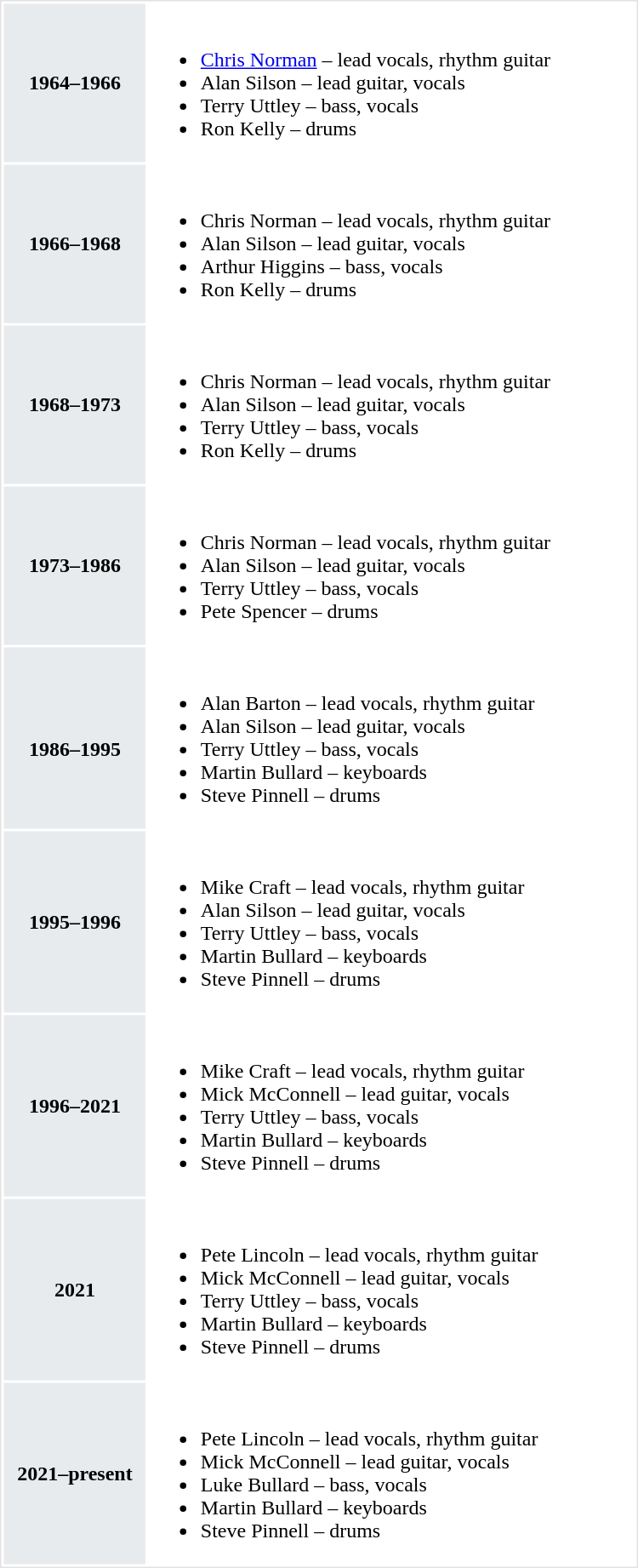<table class="toccolours"  style="width: 500px; margin: 0 0 1em 1em; border: 1px solid #E2E2E2;">
<tr>
<th style="background:#e7ebee;">1964–1966</th>
<td><br><ul><li><a href='#'>Chris Norman</a> – lead vocals, rhythm guitar</li><li>Alan Silson – lead guitar, vocals</li><li>Terry Uttley – bass, vocals</li><li>Ron Kelly – drums</li></ul></td>
</tr>
<tr>
<th style="background:#e7ebee;">1966–1968</th>
<td><br><ul><li>Chris Norman – lead vocals, rhythm guitar</li><li>Alan Silson – lead guitar, vocals</li><li>Arthur Higgins – bass, vocals</li><li>Ron Kelly – drums</li></ul></td>
</tr>
<tr>
<th style="background:#e7ebee;">1968–1973</th>
<td><br><ul><li>Chris Norman – lead vocals, rhythm guitar</li><li>Alan Silson – lead guitar, vocals</li><li>Terry Uttley – bass, vocals</li><li>Ron Kelly – drums</li></ul></td>
</tr>
<tr>
<th style="background:#e7ebee;">1973–1986</th>
<td><br><ul><li>Chris Norman – lead vocals, rhythm guitar</li><li>Alan Silson – lead guitar, vocals</li><li>Terry Uttley – bass, vocals</li><li>Pete Spencer – drums</li></ul></td>
</tr>
<tr>
<th style="background:#e7ebee;"><br>1986–1995</th>
<td><br><ul><li>Alan Barton – lead vocals, rhythm guitar</li><li>Alan Silson – lead guitar, vocals</li><li>Terry Uttley – bass, vocals</li><li>Martin Bullard – keyboards</li><li>Steve Pinnell – drums</li></ul></td>
</tr>
<tr>
<th style="background:#e7ebee;">1995–1996</th>
<td><br><ul><li>Mike Craft – lead vocals, rhythm guitar</li><li>Alan Silson – lead guitar, vocals</li><li>Terry Uttley – bass, vocals</li><li>Martin Bullard – keyboards</li><li>Steve Pinnell – drums</li></ul></td>
</tr>
<tr>
<th style="background:#e7ebee;">1996–2021</th>
<td><br><ul><li>Mike Craft – lead vocals, rhythm guitar</li><li>Mick McConnell – lead guitar, vocals</li><li>Terry Uttley – bass, vocals</li><li>Martin Bullard – keyboards</li><li>Steve Pinnell – drums</li></ul></td>
</tr>
<tr>
<th style="background:#e7ebee;">2021</th>
<td><br><ul><li>Pete Lincoln – lead vocals, rhythm guitar</li><li>Mick McConnell – lead guitar, vocals</li><li>Terry Uttley – bass, vocals</li><li>Martin Bullard – keyboards</li><li>Steve Pinnell – drums</li></ul></td>
</tr>
<tr Luke Bullard - bass, guitar, vocals>
<th style="background:#e7ebee;">2021–present</th>
<td><br><ul><li>Pete Lincoln – lead vocals, rhythm guitar</li><li>Mick McConnell – lead guitar, vocals</li><li>Luke Bullard – bass, vocals</li><li>Martin Bullard – keyboards</li><li>Steve Pinnell – drums</li></ul></td>
</tr>
</table>
